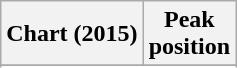<table class="wikitable sortable plainrowheaders" style="text-align:center">
<tr>
<th scope="col">Chart (2015)</th>
<th scope="col">Peak<br> position</th>
</tr>
<tr>
</tr>
<tr>
</tr>
<tr>
</tr>
<tr>
</tr>
</table>
